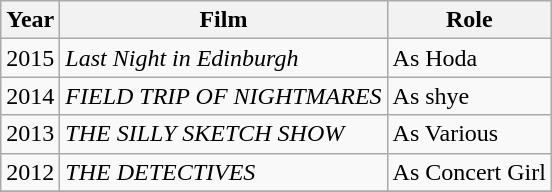<table class="wikitable sortable">
<tr>
<th>Year</th>
<th>Film</th>
<th>Role</th>
</tr>
<tr>
<td>2015</td>
<td><em>Last Night in Edinburgh</em></td>
<td>As Hoda</td>
</tr>
<tr>
<td>2014</td>
<td><em>FIELD TRIP OF NIGHTMARES</em></td>
<td>As shye</td>
</tr>
<tr>
<td>2013</td>
<td><em>THE SILLY SKETCH SHOW</em></td>
<td>As Various</td>
</tr>
<tr>
<td>2012</td>
<td><em>THE DETECTIVES</em></td>
<td>As Concert Girl</td>
</tr>
<tr>
</tr>
</table>
